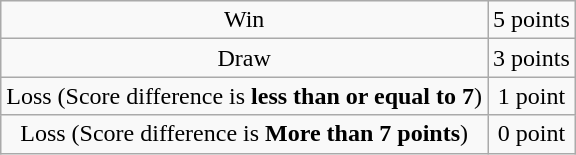<table class="wikitable sortable" style="text-align:center">
<tr>
<td>Win</td>
<td>5 points</td>
</tr>
<tr>
<td>Draw</td>
<td>3 points</td>
</tr>
<tr>
<td>Loss (Score difference is <strong>less than or equal to 7</strong>)</td>
<td>1 point</td>
</tr>
<tr>
<td>Loss (Score difference is <strong>More than 7 points</strong>)</td>
<td>0 point</td>
</tr>
</table>
